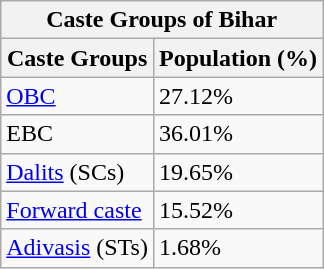<table class="wikitable">
<tr>
<th colspan="2">Caste Groups of Bihar</th>
</tr>
<tr>
<th>Caste Groups</th>
<th>Population	 (%)</th>
</tr>
<tr>
<td><a href='#'>OBC</a></td>
<td>27.12%</td>
</tr>
<tr>
<td>EBC</td>
<td>36.01%</td>
</tr>
<tr>
<td><a href='#'>Dalits</a> (SCs)</td>
<td>19.65%</td>
</tr>
<tr>
<td><a href='#'>Forward caste</a></td>
<td>15.52%</td>
</tr>
<tr>
<td><a href='#'>Adivasis</a> (STs)</td>
<td>1.68%</td>
</tr>
</table>
